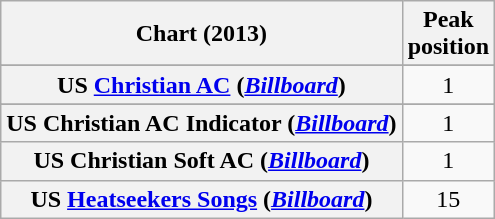<table class="wikitable sortable plainrowheaders" style="text-align:center">
<tr>
<th scope="col">Chart (2013)</th>
<th scope="col">Peak<br>position</th>
</tr>
<tr>
</tr>
<tr>
<th scope="row">US <a href='#'>Christian AC</a> (<em><a href='#'>Billboard</a></em>)</th>
<td>1</td>
</tr>
<tr>
</tr>
<tr>
</tr>
<tr>
<th scope="row">US Christian AC Indicator (<em><a href='#'>Billboard</a></em>)</th>
<td>1</td>
</tr>
<tr>
<th scope="row">US Christian Soft AC (<em><a href='#'>Billboard</a></em>)</th>
<td>1</td>
</tr>
<tr>
<th scope="row">US <a href='#'>Heatseekers Songs</a> (<em><a href='#'>Billboard</a></em>)</th>
<td>15</td>
</tr>
</table>
